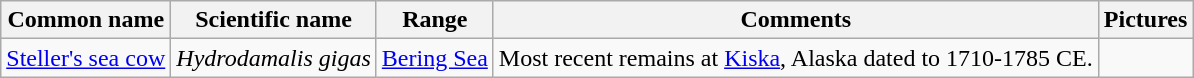<table class="wikitable sortable">
<tr>
<th>Common name</th>
<th>Scientific name</th>
<th>Range</th>
<th class="unsortable">Comments</th>
<th class="unsortable">Pictures</th>
</tr>
<tr>
<td><a href='#'>Steller's sea cow</a></td>
<td><em>Hydrodamalis gigas</em></td>
<td><a href='#'>Bering Sea</a></td>
<td>Most recent remains at <a href='#'>Kiska</a>, Alaska dated to 1710-1785 CE.</td>
<td></td>
</tr>
</table>
